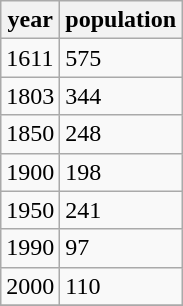<table class="wikitable">
<tr>
<th>year</th>
<th>population</th>
</tr>
<tr>
<td>1611</td>
<td>575</td>
</tr>
<tr>
<td>1803</td>
<td>344</td>
</tr>
<tr>
<td>1850</td>
<td>248</td>
</tr>
<tr>
<td>1900</td>
<td>198</td>
</tr>
<tr>
<td>1950</td>
<td>241</td>
</tr>
<tr>
<td>1990</td>
<td>97</td>
</tr>
<tr>
<td>2000</td>
<td>110</td>
</tr>
<tr>
</tr>
</table>
